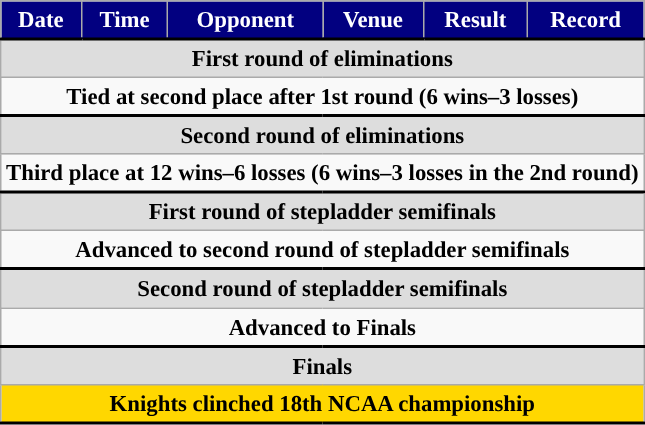<table class="wikitable" style="font-size:95%; align=center; valign=middle;">
<tr>
<th style="color: white; background-color: #020080; border-bottom: 2px solid #000000;">Date</th>
<th style="color: white; background-color: #020080; border-bottom: 2px solid #000000;">Time</th>
<th style="color: white; background-color: #020080; border-bottom: 2px solid #000000;">Opponent</th>
<th style="color: white; background-color: #020080; border-bottom: 2px solid #000000;">Venue</th>
<th style="color: white; background-color: #020080; border-bottom: 2px solid #000000;">Result</th>
<th style="color: white; background-color: #020080; border-bottom: 2px solid #000000;">Record</th>
</tr>
<tr style="background:#dddddd; border-bottom: 1px solid #000000; text-align:center;">
<td colspan="7"><strong>First round of eliminations</strong><br>







</td>
</tr>
<tr style="border-bottom: 2px solid #000000; text-align:center;">
<td colspan="7"><strong>Tied at second place after 1st round (6 wins–3 losses)</strong></td>
</tr>
<tr style="background:#dddddd; border-bottom: 1px solid #000000; text-align:center;">
<td colspan="7"><strong>Second round of eliminations</strong><br>







</td>
</tr>
<tr style="border-bottom: 2px solid #000000; text-align:center;">
<td colspan="7"><strong>Third place at 12 wins–6 losses (6 wins–3 losses in the 2nd round)</strong></td>
</tr>
<tr style="background:#dddddd; border-bottom: 1px solid #000000; text-align:center;">
<td colspan="7"><strong>First round of stepladder semifinals</strong><br></td>
</tr>
<tr style="border-bottom: 2px solid #000000; text-align:center;">
<td colspan="7"><strong>Advanced to second round of stepladder semifinals</strong></td>
</tr>
<tr style="background:#dddddd; border-bottom: 1px solid #000000; text-align:center;">
<td colspan="7"><strong>Second round of stepladder semifinals</strong><br></td>
</tr>
<tr style="border-bottom: 2px solid #000000; text-align:center;">
<td colspan="7"><strong>Advanced to Finals</strong></td>
</tr>
<tr style="background:#dddddd; border-bottom: 1px solid #000000; text-align:center;">
<td colspan="7"><strong>Finals</strong><br>

</td>
</tr>
<tr style="border-bottom: 2px solid #000000; text-align:center; background-color: #FFD700;">
<td colspan="7"><strong>Knights clinched 18th NCAA championship</strong></td>
</tr>
</table>
